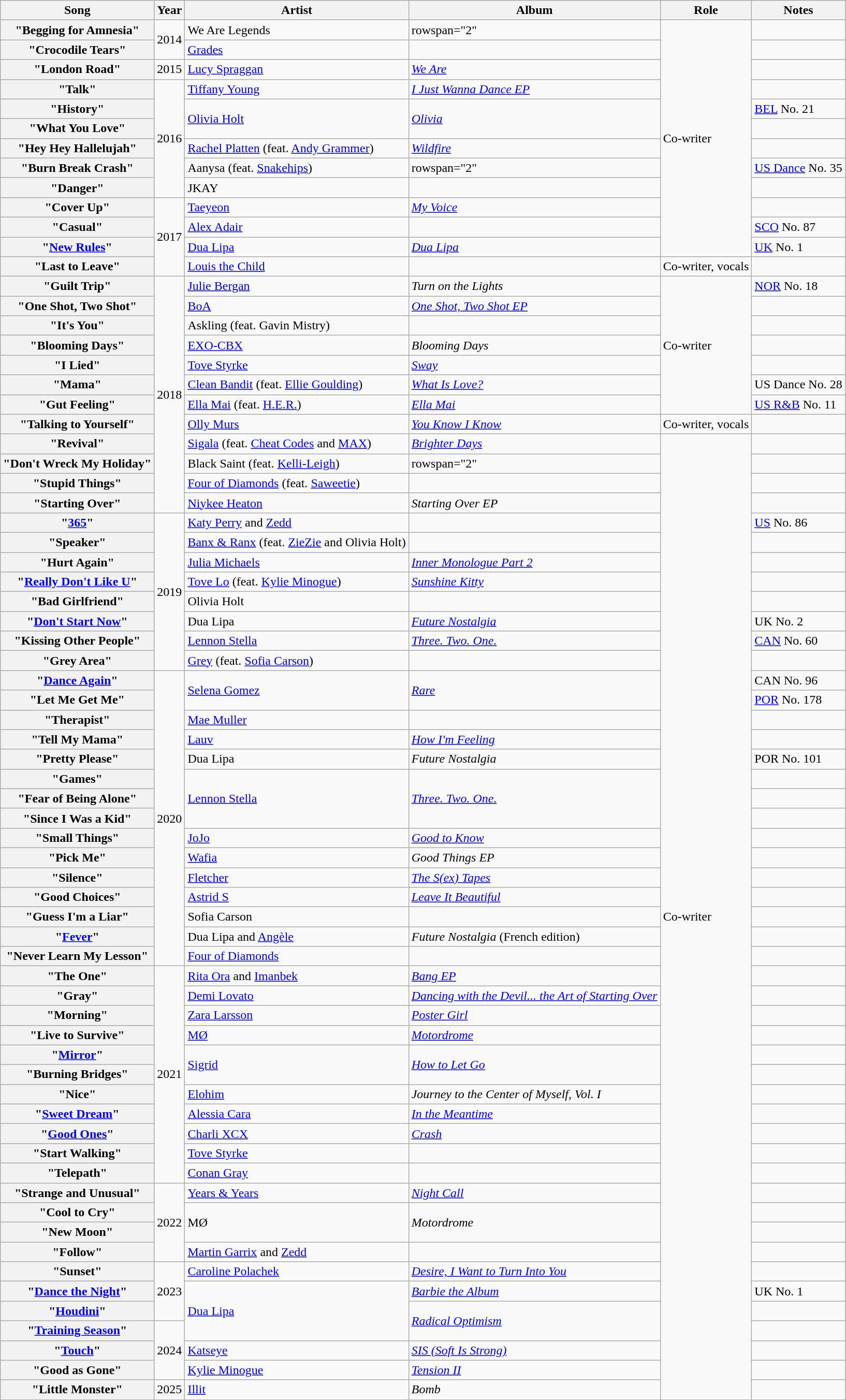<table class="wikitable plainrowheaders">
<tr>
<th scope="col">Song<br></th>
<th scope="col">Year</th>
<th scope="col">Artist</th>
<th scope="col">Album</th>
<th scope="col">Role</th>
<th scope="col">Notes</th>
</tr>
<tr>
<th scope="row">"Begging for Amnesia"</th>
<td rowspan="2">2014</td>
<td>We Are Legends</td>
<td>rowspan="2" </td>
<td rowspan="12">Co-writer</td>
<td></td>
</tr>
<tr>
<th scope="row">"Crocodile Tears"</th>
<td><a href='#'>Grades</a></td>
<td></td>
</tr>
<tr>
<th scope="row">"London Road"</th>
<td>2015</td>
<td><a href='#'>Lucy Spraggan</a></td>
<td><em><a href='#'>We Are</a></em></td>
<td></td>
</tr>
<tr>
<th scope="row">"Talk"</th>
<td rowspan="6">2016</td>
<td><a href='#'>Tiffany Young</a></td>
<td><em><a href='#'>I Just Wanna Dance EP</a></em></td>
<td></td>
</tr>
<tr>
<th scope="row">"History"</th>
<td rowspan="2"><a href='#'>Olivia Holt</a></td>
<td rowspan="2"><em><a href='#'>Olivia</a></em></td>
<td><a href='#'>BEL</a> No. 21</td>
</tr>
<tr>
<th scope="row">"What You Love"</th>
<td></td>
</tr>
<tr>
<th scope="row">"Hey Hey Hallelujah"</th>
<td><a href='#'>Rachel Platten</a> (feat. <a href='#'>Andy Grammer</a>)</td>
<td><em><a href='#'>Wildfire</a></em></td>
<td></td>
</tr>
<tr>
<th scope="row">"Burn Break Crash"</th>
<td>Aanysa (feat. <a href='#'>Snakehips</a>)</td>
<td>rowspan="2" </td>
<td><a href='#'>US Dance</a> No. 35</td>
</tr>
<tr>
<th scope="row">"Danger"</th>
<td>JKAY</td>
<td></td>
</tr>
<tr>
<th scope="row">"Cover Up"</th>
<td rowspan="4">2017</td>
<td><a href='#'>Taeyeon</a></td>
<td><em><a href='#'>My Voice</a></em></td>
<td></td>
</tr>
<tr>
<th scope="row">"Casual"</th>
<td><a href='#'>Alex Adair</a></td>
<td></td>
<td><a href='#'>SCO</a> No. 87</td>
</tr>
<tr>
<th scope="row">"<a href='#'>New Rules</a>"</th>
<td><a href='#'>Dua Lipa</a></td>
<td><em><a href='#'>Dua Lipa</a></em></td>
<td><a href='#'>UK</a> No. 1</td>
</tr>
<tr>
<th scope="row">"Last to Leave"</th>
<td><a href='#'>Louis the Child</a></td>
<td></td>
<td>Co-writer, vocals</td>
<td></td>
</tr>
<tr>
<th scope="row">"Guilt Trip"</th>
<td rowspan="12">2018</td>
<td><a href='#'>Julie Bergan</a></td>
<td><em>Turn on the Lights</em></td>
<td rowspan="7">Co-writer</td>
<td><a href='#'>NOR</a> No. 18</td>
</tr>
<tr>
<th scope="row">"One Shot, Two Shot"</th>
<td><a href='#'>BoA</a></td>
<td><em><a href='#'>One Shot, Two Shot EP</a></em></td>
<td></td>
</tr>
<tr>
<th scope="row">"It's You"</th>
<td>Askling (feat. Gavin Mistry)</td>
<td></td>
<td></td>
</tr>
<tr>
<th scope="row">"Blooming Days"</th>
<td><a href='#'>EXO-CBX</a></td>
<td><em>Blooming Days</em></td>
<td></td>
</tr>
<tr>
<th scope="row">"I Lied"</th>
<td><a href='#'>Tove Styrke</a></td>
<td><em><a href='#'>Sway</a></em></td>
<td></td>
</tr>
<tr>
<th scope="row">"Mama"</th>
<td><a href='#'>Clean Bandit</a> (feat. <a href='#'>Ellie Goulding</a>)</td>
<td><em><a href='#'>What Is Love?</a></em></td>
<td>US Dance No. 28</td>
</tr>
<tr>
<th scope="row">"Gut Feeling"</th>
<td><a href='#'>Ella Mai</a> (feat. <a href='#'>H.E.R.</a>)</td>
<td><em><a href='#'>Ella Mai</a></em></td>
<td><a href='#'>US R&B</a> No. 11</td>
</tr>
<tr>
<th scope="row">"Talking to Yourself"</th>
<td><a href='#'>Olly Murs</a></td>
<td><em><a href='#'>You Know I Know</a></em></td>
<td>Co-writer, vocals</td>
<td></td>
</tr>
<tr>
<th scope="row">"Revival"</th>
<td><a href='#'>Sigala</a> (feat. <a href='#'>Cheat Codes</a> and <a href='#'>MAX</a>)</td>
<td><em><a href='#'>Brighter Days</a></em></td>
<td rowspan="49">Co-writer</td>
<td></td>
</tr>
<tr>
<th scope="row">"Don't Wreck My Holiday"</th>
<td>Black Saint (feat. <a href='#'>Kelli-Leigh</a>)</td>
<td>rowspan="2" </td>
<td></td>
</tr>
<tr>
<th scope="row">"Stupid Things"</th>
<td><a href='#'>Four of Diamonds</a> (feat. <a href='#'>Saweetie</a>)</td>
<td></td>
</tr>
<tr>
<th scope="row">"Starting Over"</th>
<td><a href='#'>Niykee Heaton</a></td>
<td><em>Starting Over EP</em></td>
<td></td>
</tr>
<tr>
<th scope="row">"<a href='#'>365</a>"</th>
<td rowspan="8">2019</td>
<td><a href='#'>Katy Perry</a> and <a href='#'>Zedd</a></td>
<td></td>
<td><a href='#'>US</a> No. 86</td>
</tr>
<tr>
<th scope="row">"Speaker"</th>
<td><a href='#'>Banx & Ranx</a> (feat. <a href='#'>ZieZie</a> and Olivia Holt)</td>
<td></td>
<td></td>
</tr>
<tr>
<th scope="row">"Hurt Again"</th>
<td><a href='#'>Julia Michaels</a></td>
<td><em><a href='#'>Inner Monologue Part 2</a></em></td>
<td></td>
</tr>
<tr>
<th scope="row">"<a href='#'>Really Don't Like U</a>"</th>
<td><a href='#'>Tove Lo</a> (feat. <a href='#'>Kylie Minogue</a>)</td>
<td><em><a href='#'>Sunshine Kitty</a></em></td>
<td></td>
</tr>
<tr>
<th scope="row">"Bad Girlfriend"</th>
<td>Olivia Holt</td>
<td></td>
<td></td>
</tr>
<tr>
<th scope="row">"<a href='#'>Don't Start Now</a>"</th>
<td>Dua Lipa</td>
<td><em><a href='#'>Future Nostalgia</a></em></td>
<td>UK No. 2</td>
</tr>
<tr>
<th scope="row">"Kissing Other People"</th>
<td><a href='#'>Lennon Stella</a></td>
<td><em><a href='#'>Three. Two. One.</a></em></td>
<td><a href='#'>CAN</a> No. 60</td>
</tr>
<tr>
<th scope="row">"Grey Area"</th>
<td><a href='#'>Grey</a> (feat. <a href='#'>Sofia Carson</a>)</td>
<td></td>
<td></td>
</tr>
<tr>
<th scope="row">"<a href='#'>Dance Again</a>"</th>
<td rowspan="15">2020</td>
<td rowspan="2"><a href='#'>Selena Gomez</a></td>
<td rowspan="2"><em><a href='#'>Rare</a></em></td>
<td>CAN No. 96</td>
</tr>
<tr>
<th scope="row">"Let Me Get Me"</th>
<td><a href='#'>POR</a> No. 178</td>
</tr>
<tr>
<th scope="row">"Therapist"</th>
<td><a href='#'>Mae Muller</a></td>
<td></td>
<td></td>
</tr>
<tr>
<th scope="row">"Tell My Mama"</th>
<td><a href='#'>Lauv</a></td>
<td><em><a href='#'>How I'm Feeling</a></em></td>
<td></td>
</tr>
<tr>
<th scope="row">"Pretty Please"</th>
<td>Dua Lipa</td>
<td><em>Future Nostalgia</em></td>
<td>POR No. 101</td>
</tr>
<tr>
<th scope="row">"Games"</th>
<td rowspan="3"><a href='#'>Lennon Stella</a></td>
<td rowspan="3"><em><a href='#'>Three. Two. One.</a></em></td>
<td></td>
</tr>
<tr>
<th scope="row">"Fear of Being Alone"</th>
<td></td>
</tr>
<tr>
<th scope="row">"Since I Was a Kid"</th>
<td></td>
</tr>
<tr>
<th scope="row">"Small Things"</th>
<td><a href='#'>JoJo</a></td>
<td><em><a href='#'>Good to Know</a></em></td>
<td></td>
</tr>
<tr>
<th scope="row">"Pick Me"</th>
<td><a href='#'>Wafia</a></td>
<td><em>Good Things EP</em></td>
<td></td>
</tr>
<tr>
<th scope="row">"Silence"</th>
<td><a href='#'>Fletcher</a></td>
<td><em><a href='#'>The S(ex) Tapes</a></em></td>
<td></td>
</tr>
<tr>
<th scope="row">"Good Choices"</th>
<td><a href='#'>Astrid S</a></td>
<td><em><a href='#'>Leave It Beautiful</a></em></td>
<td></td>
</tr>
<tr>
<th scope="row">"Guess I'm a Liar"</th>
<td>Sofia Carson</td>
<td></td>
<td></td>
</tr>
<tr>
<th scope="row">"<a href='#'>Fever</a>"</th>
<td>Dua Lipa and <a href='#'>Angèle</a></td>
<td><em>Future Nostalgia</em> (French edition)</td>
<td></td>
</tr>
<tr>
<th scope="row">"Never Learn My Lesson"</th>
<td><a href='#'>Four of Diamonds</a></td>
<td></td>
<td></td>
</tr>
<tr>
<th scope="row">"The One"</th>
<td rowspan="11">2021</td>
<td><a href='#'>Rita Ora</a> and <a href='#'>Imanbek</a></td>
<td><em><a href='#'>Bang EP</a></em></td>
<td></td>
</tr>
<tr>
<th scope="row">"Gray"</th>
<td><a href='#'>Demi Lovato</a></td>
<td><em><a href='#'>Dancing with the Devil... the Art of Starting Over</a></em></td>
</tr>
<tr>
<th scope="row">"Morning"</th>
<td><a href='#'>Zara Larsson</a></td>
<td><em><a href='#'>Poster Girl</a></em></td>
<td></td>
</tr>
<tr>
<th scope="row">"Live to Survive"</th>
<td><a href='#'>MØ</a></td>
<td><em><a href='#'>Motordrome</a></em></td>
<td></td>
</tr>
<tr>
<th scope="row">"<a href='#'>Mirror</a>"</th>
<td rowspan="2"><a href='#'>Sigrid</a></td>
<td rowspan="2"><em><a href='#'>How to Let Go</a></em></td>
<td></td>
</tr>
<tr>
<th scope="row">"Burning Bridges"</th>
<td></td>
</tr>
<tr>
<th scope="row">"Nice"</th>
<td><a href='#'>Elohim</a></td>
<td><em>Journey to the Center of Myself, Vol. I</em></td>
<td></td>
</tr>
<tr>
<th scope="row">"<a href='#'>Sweet Dream</a>"</th>
<td><a href='#'>Alessia Cara</a></td>
<td><em><a href='#'>In the Meantime</a></em></td>
<td></td>
</tr>
<tr>
<th scope="row">"<a href='#'>Good Ones</a>"</th>
<td><a href='#'>Charli XCX</a></td>
<td><em><a href='#'>Crash</a></em></td>
<td></td>
</tr>
<tr>
<th scope="row">"Start Walking"</th>
<td><a href='#'>Tove Styrke</a></td>
<td></td>
<td></td>
</tr>
<tr>
<th scope="row">"Telepath"</th>
<td><a href='#'>Conan Gray</a></td>
<td></td>
<td></td>
</tr>
<tr>
<th scope="row">"Strange and Unusual"</th>
<td rowspan="4">2022</td>
<td><a href='#'>Years & Years</a></td>
<td><em><a href='#'>Night Call</a></em></td>
<td></td>
</tr>
<tr>
<th scope="row">"Cool to Cry"</th>
<td rowspan="2">MØ</td>
<td rowspan="2"><em>Motordrome</em></td>
<td></td>
</tr>
<tr>
<th scope="row">"New Moon"</th>
<td></td>
</tr>
<tr>
<th scope="row">"Follow"</th>
<td><a href='#'>Martin Garrix</a> and <a href='#'>Zedd</a></td>
<td></td>
<td></td>
</tr>
<tr>
<th scope="row">"Sunset"</th>
<td rowspan="3">2023</td>
<td><a href='#'>Caroline Polachek</a></td>
<td><em><a href='#'>Desire, I Want to Turn Into You</a></em></td>
<td></td>
</tr>
<tr>
<th scope="row">"<a href='#'>Dance the Night</a>"</th>
<td rowspan="3"><a href='#'>Dua Lipa</a></td>
<td><em><a href='#'>Barbie the Album</a></em></td>
<td>UK No. 1</td>
</tr>
<tr>
<th scope="row">"<a href='#'>Houdini</a>"</th>
<td rowspan="2"><em><a href='#'>Radical Optimism</a></em></td>
<td></td>
</tr>
<tr>
<th scope="row">"<a href='#'>Training Season</a>"</th>
<td rowspan="3">2024</td>
<td></td>
</tr>
<tr>
<th scope="row">"<a href='#'>Touch</a>"</th>
<td><a href='#'>Katseye</a></td>
<td><em><a href='#'>SIS (Soft Is Strong)</a></em></td>
<td></td>
</tr>
<tr>
<th scope="row">"Good as Gone"</th>
<td><a href='#'>Kylie Minogue</a></td>
<td><em><a href='#'>Tension II</a></em></td>
<td></td>
</tr>
<tr>
<th scope="row">"Little Monster"</th>
<td>2025</td>
<td><a href='#'>Illit</a></td>
<td><em>Bomb</em></td>
<td></td>
</tr>
</table>
